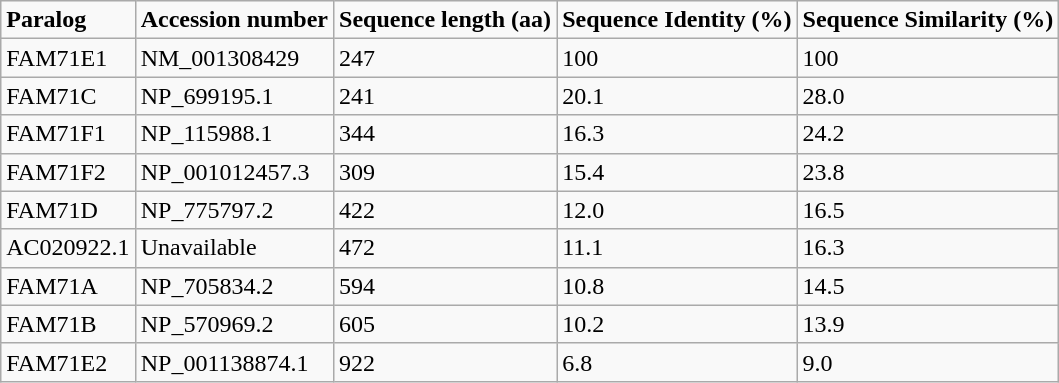<table class="wikitable">
<tr>
<td><strong>Paralog</strong></td>
<td><strong>Accession number</strong></td>
<td><strong>Sequence length (aa)</strong></td>
<td><strong>Sequence Identity (%)</strong></td>
<td><strong>Sequence Similarity (%)</strong></td>
</tr>
<tr>
<td>FAM71E1</td>
<td>NM_001308429</td>
<td>247</td>
<td>100</td>
<td>100</td>
</tr>
<tr>
<td>FAM71C</td>
<td>NP_699195.1</td>
<td>241</td>
<td>20.1</td>
<td>28.0</td>
</tr>
<tr>
<td>FAM71F1</td>
<td>NP_115988.1</td>
<td>344</td>
<td>16.3</td>
<td>24.2</td>
</tr>
<tr>
<td>FAM71F2</td>
<td>NP_001012457.3</td>
<td>309</td>
<td>15.4</td>
<td>23.8</td>
</tr>
<tr>
<td>FAM71D</td>
<td>NP_775797.2</td>
<td>422</td>
<td>12.0</td>
<td>16.5</td>
</tr>
<tr>
<td>AC020922.1</td>
<td>Unavailable</td>
<td>472</td>
<td>11.1</td>
<td>16.3</td>
</tr>
<tr>
<td>FAM71A</td>
<td>NP_705834.2</td>
<td>594</td>
<td>10.8</td>
<td>14.5</td>
</tr>
<tr>
<td>FAM71B</td>
<td>NP_570969.2</td>
<td>605</td>
<td>10.2</td>
<td>13.9</td>
</tr>
<tr>
<td>FAM71E2</td>
<td>NP_001138874.1</td>
<td>922</td>
<td>6.8</td>
<td>9.0</td>
</tr>
</table>
